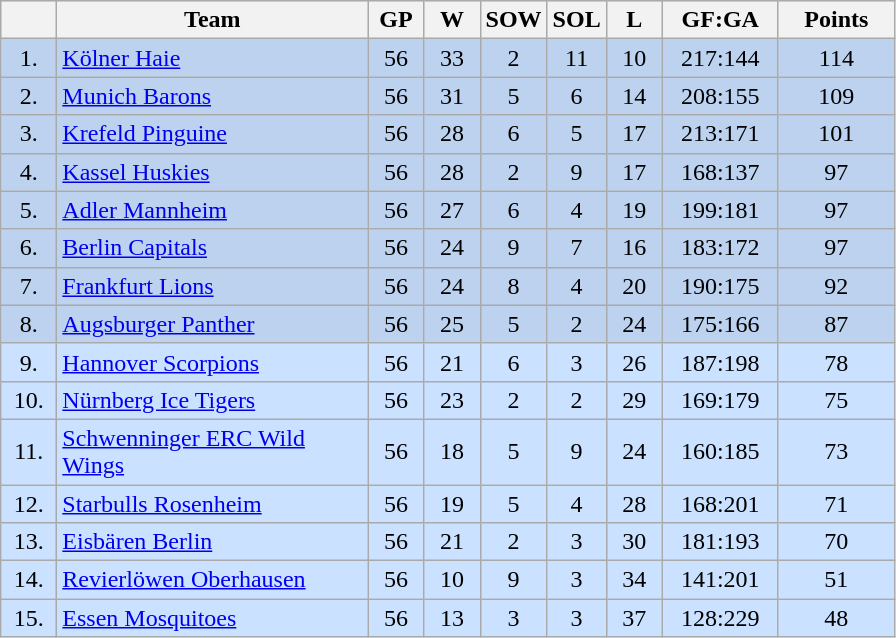<table class="wikitable">
<tr style="background:#e0e0e0;">
<th style="width:30px;"></th>
<th style="width:200px;">Team</th>
<th style="width:30px;">GP</th>
<th style="width:30px;">W</th>
<th style="width:30px;">SOW</th>
<th style="width:30px;">SOL</th>
<th style="width:30px;">L</th>
<th style="width:70px;">GF:GA</th>
<th style="width:70px;">Points</th>
</tr>
<tr style="background:#bcd2ee; text-align:center;">
<td>1.</td>
<td align="left"><a href='#'>Kölner Haie</a></td>
<td>56</td>
<td>33</td>
<td>2</td>
<td>11</td>
<td>10</td>
<td>217:144</td>
<td>114</td>
</tr>
<tr style="background:#bcd2ee; text-align:center;">
<td>2.</td>
<td align="left"><a href='#'>Munich Barons</a></td>
<td>56</td>
<td>31</td>
<td>5</td>
<td>6</td>
<td>14</td>
<td>208:155</td>
<td>109</td>
</tr>
<tr style="background:#bcd2ee; text-align:center;">
<td>3.</td>
<td align="left"><a href='#'>Krefeld Pinguine</a></td>
<td>56</td>
<td>28</td>
<td>6</td>
<td>5</td>
<td>17</td>
<td>213:171</td>
<td>101</td>
</tr>
<tr style="background:#bcd2ee; text-align:center;">
<td>4.</td>
<td align="left"><a href='#'>Kassel Huskies</a></td>
<td>56</td>
<td>28</td>
<td>2</td>
<td>9</td>
<td>17</td>
<td>168:137</td>
<td>97</td>
</tr>
<tr style="background:#bcd2ee; text-align:center;">
<td>5.</td>
<td align="left"><a href='#'>Adler Mannheim</a></td>
<td>56</td>
<td>27</td>
<td>6</td>
<td>4</td>
<td>19</td>
<td>199:181</td>
<td>97</td>
</tr>
<tr style="background:#bcd2ee; text-align:center;">
<td>6.</td>
<td align="left"><a href='#'>Berlin Capitals</a></td>
<td>56</td>
<td>24</td>
<td>9</td>
<td>7</td>
<td>16</td>
<td>183:172</td>
<td>97</td>
</tr>
<tr style="background:#bcd2ee; text-align:center;">
<td>7.</td>
<td align="left"><a href='#'>Frankfurt Lions</a></td>
<td>56</td>
<td>24</td>
<td>8</td>
<td>4</td>
<td>20</td>
<td>190:175</td>
<td>92</td>
</tr>
<tr style="background:#bcd2ee; text-align:center;">
<td>8.</td>
<td align="left"><a href='#'>Augsburger Panther</a></td>
<td>56</td>
<td>25</td>
<td>5</td>
<td>2</td>
<td>24</td>
<td>175:166</td>
<td>87</td>
</tr>
<tr style="background:#cae1ff; text-align:center;">
<td>9.</td>
<td align="left"><a href='#'>Hannover Scorpions</a></td>
<td>56</td>
<td>21</td>
<td>6</td>
<td>3</td>
<td>26</td>
<td>187:198</td>
<td>78</td>
</tr>
<tr style="background:#cae1ff; text-align:center;">
<td>10.</td>
<td align="left"><a href='#'>Nürnberg Ice Tigers</a></td>
<td>56</td>
<td>23</td>
<td>2</td>
<td>2</td>
<td>29</td>
<td>169:179</td>
<td>75</td>
</tr>
<tr style="background:#cae1ff; text-align:center;">
<td>11.</td>
<td align="left"><a href='#'>Schwenninger ERC Wild Wings</a></td>
<td>56</td>
<td>18</td>
<td>5</td>
<td>9</td>
<td>24</td>
<td>160:185</td>
<td>73</td>
</tr>
<tr style="background:#cae1ff; text-align:center;">
<td>12.</td>
<td align="left"><a href='#'>Starbulls Rosenheim</a></td>
<td>56</td>
<td>19</td>
<td>5</td>
<td>4</td>
<td>28</td>
<td>168:201</td>
<td>71</td>
</tr>
<tr style="background:#cae1ff; text-align:center;">
<td>13.</td>
<td align="left"><a href='#'>Eisbären Berlin</a></td>
<td>56</td>
<td>21</td>
<td>2</td>
<td>3</td>
<td>30</td>
<td>181:193</td>
<td>70</td>
</tr>
<tr style="background:#cae1ff; text-align:center;">
<td>14.</td>
<td align="left"><a href='#'>Revierlöwen Oberhausen</a></td>
<td>56</td>
<td>10</td>
<td>9</td>
<td>3</td>
<td>34</td>
<td>141:201</td>
<td>51</td>
</tr>
<tr style="background:#cae1ff; text-align:center;">
<td>15.</td>
<td align="left"><a href='#'>Essen Mosquitoes</a></td>
<td>56</td>
<td>13</td>
<td>3</td>
<td>3</td>
<td>37</td>
<td>128:229</td>
<td>48</td>
</tr>
</table>
